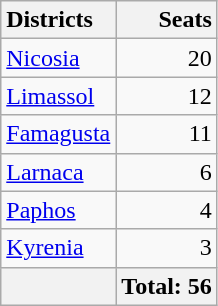<table class="wikitable">
<tr>
<th style="text-align: left;">Districts</th>
<th style="text-align: right;">Seats</th>
</tr>
<tr>
<td><a href='#'>Nicosia</a></td>
<td style="text-align: right;">20</td>
</tr>
<tr>
<td><a href='#'>Limassol</a></td>
<td style="text-align: right;">12</td>
</tr>
<tr>
<td><a href='#'>Famagusta</a></td>
<td style="text-align: right;">11</td>
</tr>
<tr>
<td><a href='#'>Larnaca</a></td>
<td style="text-align: right;">6</td>
</tr>
<tr>
<td><a href='#'>Paphos</a></td>
<td style="text-align: right;">4</td>
</tr>
<tr>
<td><a href='#'>Kyrenia</a></td>
<td style="text-align: right;">3</td>
</tr>
<tr>
<th></th>
<th style="text-align: right;">Total: 56</th>
</tr>
</table>
